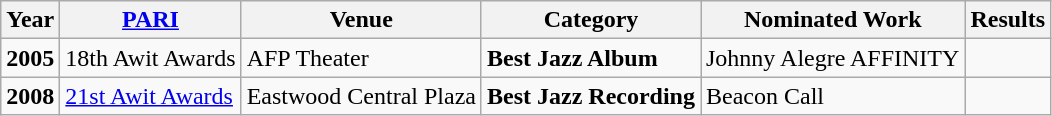<table class="wikitable">
<tr>
<th>Year</th>
<th><a href='#'>PARI</a></th>
<th>Venue</th>
<th>Category</th>
<th>Nominated Work</th>
<th>Results</th>
</tr>
<tr>
<td><strong>2005</strong></td>
<td>18th Awit Awards</td>
<td>AFP Theater</td>
<td><strong>Best Jazz Album</strong></td>
<td>Johnny Alegre AFFINITY</td>
<td></td>
</tr>
<tr>
<td><strong>2008</strong></td>
<td><a href='#'>21st Awit Awards</a></td>
<td>Eastwood Central Plaza</td>
<td><strong>Best Jazz Recording</strong></td>
<td>Beacon Call</td>
<td></td>
</tr>
</table>
